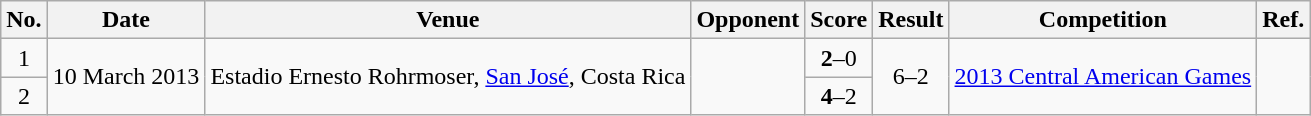<table class="wikitable">
<tr>
<th>No.</th>
<th>Date</th>
<th>Venue</th>
<th>Opponent</th>
<th>Score</th>
<th>Result</th>
<th>Competition</th>
<th>Ref.</th>
</tr>
<tr>
<td style="text-align:center;">1</td>
<td rowspan=2>10 March 2013</td>
<td rowspan=2>Estadio Ernesto Rohrmoser, <a href='#'>San José</a>, Costa Rica</td>
<td rowspan=2></td>
<td style="text-align:center;"><strong>2</strong>–0</td>
<td rowspan=2 style="text-align:center;">6–2</td>
<td rowspan=2><a href='#'>2013 Central American Games</a></td>
<td rowspan=2></td>
</tr>
<tr style="text-align:center;">
<td>2</td>
<td><strong>4</strong>–2</td>
</tr>
</table>
